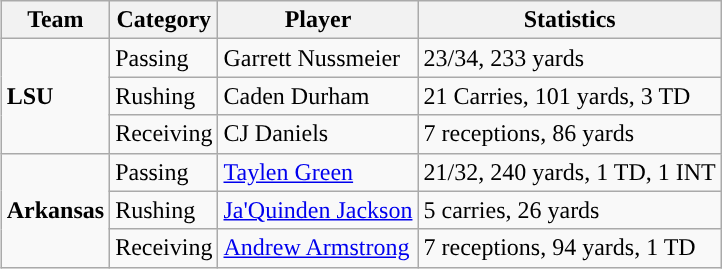<table class="wikitable" style="float: right;">
<tr>
<th>Team</th>
<th>Category</th>
<th>Player</th>
<th>Statistics</th>
</tr>
<tr>
<td rowspan=3><strong>LSU</strong></td>
<td>Passing</td>
<td>Garrett Nussmeier</td>
<td>23/34, 233 yards</td>
</tr>
<tr>
<td>Rushing</td>
<td>Caden Durham</td>
<td>21 Carries, 101 yards, 3 TD</td>
</tr>
<tr>
<td>Receiving</td>
<td>CJ Daniels</td>
<td>7 receptions, 86 yards</td>
</tr>
<tr>
<td rowspan=3><strong>Arkansas</strong></td>
<td>Passing</td>
<td><a href='#'>Taylen Green</a></td>
<td>21/32, 240 yards, 1 TD, 1 INT</td>
</tr>
<tr>
<td>Rushing</td>
<td><a href='#'>Ja'Quinden Jackson</a></td>
<td>5 carries, 26 yards</td>
</tr>
<tr>
<td>Receiving</td>
<td><a href='#'>Andrew Armstrong</a></td>
<td>7 receptions, 94 yards, 1 TD</td>
</tr>
</table>
